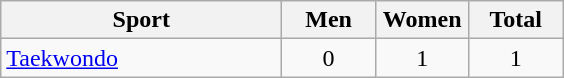<table class="wikitable sortable" style="text-align:center;">
<tr>
<th width="180">Sport</th>
<th width="55">Men</th>
<th width="55">Women</th>
<th width="55">Total</th>
</tr>
<tr>
<td align="left"><a href='#'>Taekwondo</a></td>
<td>0</td>
<td>1</td>
<td>1</td>
</tr>
</table>
